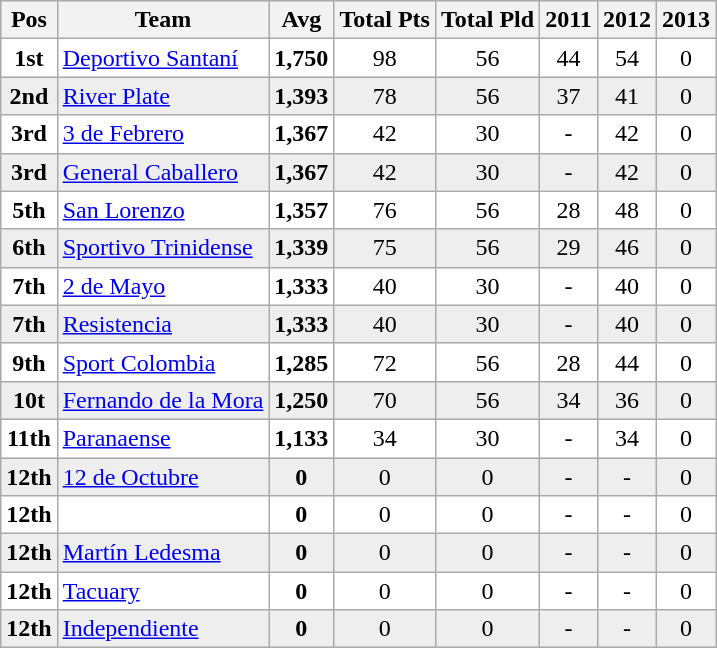<table class="wikitable sortable">
<tr style="background:#dddddd;">
<th>Pos</th>
<th>Team</th>
<th>Avg</th>
<th>Total Pts</th>
<th>Total Pld</th>
<th>2011</th>
<th>2012</th>
<th>2013</th>
</tr>
<tr align=center style="background:#ffffff;">
<td><strong>1st</strong></td>
<td align="left"><a href='#'>Deportivo Santaní</a></td>
<td><strong>1,750</strong></td>
<td>98</td>
<td>56</td>
<td>44</td>
<td>54</td>
<td>0</td>
</tr>
<tr align=center style="background:#eeeeee;">
<td><strong>2nd</strong></td>
<td align="left"><a href='#'>River Plate</a></td>
<td><strong>1,393</strong></td>
<td>78</td>
<td>56</td>
<td>37</td>
<td>41</td>
<td>0</td>
</tr>
<tr align=center style="background:#ffffff;">
<td><strong>3rd</strong></td>
<td align="left"><a href='#'>3 de Febrero</a></td>
<td><strong>1,367</strong></td>
<td>42</td>
<td>30</td>
<td>-</td>
<td>42</td>
<td>0</td>
</tr>
<tr align=center style="background:#eeeeee;">
<td><strong>3rd</strong></td>
<td align="left"><a href='#'>General Caballero</a></td>
<td><strong>1,367</strong></td>
<td>42</td>
<td>30</td>
<td>-</td>
<td>42</td>
<td>0</td>
</tr>
<tr align=center style="background:#ffffff;">
<td><strong>5th</strong></td>
<td align="left"><a href='#'>San Lorenzo</a></td>
<td><strong>1,357</strong></td>
<td>76</td>
<td>56</td>
<td>28</td>
<td>48</td>
<td>0</td>
</tr>
<tr align=center style="background:#eeeeee;">
<td><strong>6th</strong></td>
<td align="left"><a href='#'>Sportivo Trinidense</a></td>
<td><strong>1,339</strong></td>
<td>75</td>
<td>56</td>
<td>29</td>
<td>46</td>
<td>0</td>
</tr>
<tr align=center style="background:#ffffff;">
<td><strong>7th</strong></td>
<td align="left"><a href='#'>2 de Mayo</a></td>
<td><strong>1,333</strong></td>
<td>40</td>
<td>30</td>
<td>-</td>
<td>40</td>
<td>0</td>
</tr>
<tr align=center style="background:#eeeeee;">
<td><strong>7th</strong></td>
<td align="left"><a href='#'>Resistencia</a></td>
<td><strong>1,333</strong></td>
<td>40</td>
<td>30</td>
<td>-</td>
<td>40</td>
<td>0</td>
</tr>
<tr align=center style="background:#ffffff;">
<td><strong>9th</strong></td>
<td align="left"><a href='#'>Sport Colombia</a></td>
<td><strong>1,285</strong></td>
<td>72</td>
<td>56</td>
<td>28</td>
<td>44</td>
<td>0</td>
</tr>
<tr align=center style="background:#eeeeee;">
<td><strong>10t</strong></td>
<td align="left"><a href='#'>Fernando de la Mora</a></td>
<td><strong>1,250</strong></td>
<td>70</td>
<td>56</td>
<td>34</td>
<td>36</td>
<td>0</td>
</tr>
<tr align=center style="background:#ffffff;">
<td><strong>11th</strong></td>
<td align="left"><a href='#'>Paranaense</a></td>
<td><strong>1,133</strong></td>
<td>34</td>
<td>30</td>
<td>-</td>
<td>34</td>
<td>0</td>
</tr>
<tr align=center style="background:#eeeeee;">
<td><strong>12th</strong></td>
<td align="left"><a href='#'>12 de Octubre</a></td>
<td><strong>0</strong></td>
<td>0</td>
<td>0</td>
<td>-</td>
<td>-</td>
<td>0</td>
</tr>
<tr align=center style="background:#ffffff;">
<td><strong>12th</strong></td>
<td align="left"></td>
<td><strong>0</strong></td>
<td>0</td>
<td>0</td>
<td>-</td>
<td>-</td>
<td>0</td>
</tr>
<tr align=center style="background:#eeeeee;">
<td><strong>12th</strong></td>
<td align="left"><a href='#'>Martín Ledesma</a></td>
<td><strong>0</strong></td>
<td>0</td>
<td>0</td>
<td>-</td>
<td>-</td>
<td>0</td>
</tr>
<tr align=center style="background:#ffffff;">
<td><strong>12th</strong></td>
<td align="left"><a href='#'>Tacuary</a></td>
<td><strong>0</strong></td>
<td>0</td>
<td>0</td>
<td>-</td>
<td>-</td>
<td>0</td>
</tr>
<tr align=center style="background:#eeeeee;">
<td><strong>12th</strong></td>
<td align="left"><a href='#'>Independiente</a></td>
<td><strong>0</strong></td>
<td>0</td>
<td>0</td>
<td>-</td>
<td>-</td>
<td>0</td>
</tr>
</table>
